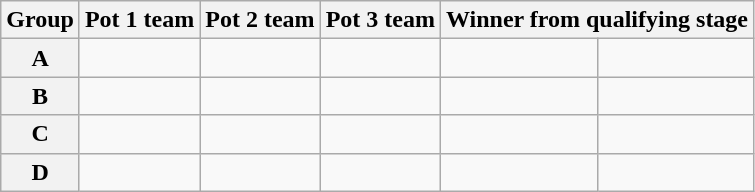<table class="wikitable">
<tr>
<th>Group</th>
<th>Pot 1 team</th>
<th>Pot 2 team</th>
<th>Pot 3 team</th>
<th colspan=2>Winner from qualifying stage</th>
</tr>
<tr>
<th>A</th>
<td></td>
<td></td>
<td><s></s></td>
<td><s></s></td>
<td><s></s></td>
</tr>
<tr>
<th>B</th>
<td></td>
<td></td>
<td><s></s></td>
<td></td>
<td><s></s></td>
</tr>
<tr>
<th>C</th>
<td></td>
<td></td>
<td></td>
<td><s></s></td>
<td></td>
</tr>
<tr>
<th>D</th>
<td></td>
<td></td>
<td></td>
<td></td>
<td><s></s></td>
</tr>
</table>
